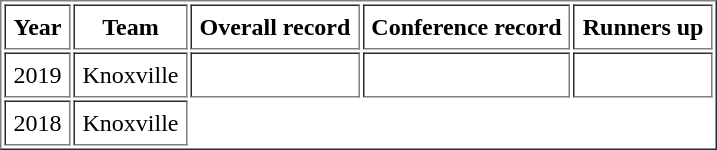<table border="1" cellpadding="5">
<tr>
<th scope="col">Year</th>
<th scope="col">Team</th>
<th scope="col">Overall record</th>
<th scope="col">Conference record</th>
<th scope="col">Runners up</th>
</tr>
<tr>
<td>2019</td>
<td>Knoxville</td>
<td></td>
<td></td>
<td></td>
</tr>
<tr>
<td>2018</td>
<td>Knoxville</td>
</tr>
</table>
